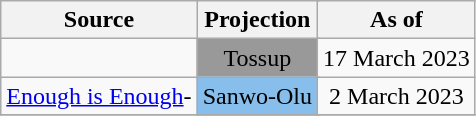<table class="wikitable" style="text-align:center">
<tr>
<th>Source</th>
<th colspan=2>Projection</th>
<th>As of</th>
</tr>
<tr>
<td align="left"></td>
<td colspan=2 bgcolor=#999999>Tossup</td>
<td>17 March 2023</td>
</tr>
<tr>
<td align="left"><a href='#'>Enough is Enough</a>-<br></td>
<td colspan=2 bgcolor=#87BEEB>Sanwo-Olu</td>
<td>2 March 2023</td>
</tr>
<tr>
</tr>
</table>
